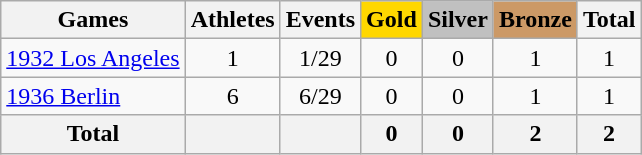<table class="wikitable sortable" style="text-align:center">
<tr>
<th>Games</th>
<th>Athletes</th>
<th>Events</th>
<th style="background-color:gold;">Gold</th>
<th style="background-color:silver;">Silver</th>
<th style="background-color:#c96;">Bronze</th>
<th>Total</th>
</tr>
<tr>
<td align=left><a href='#'>1932 Los Angeles</a></td>
<td>1</td>
<td>1/29</td>
<td>0</td>
<td>0</td>
<td>1</td>
<td>1</td>
</tr>
<tr>
<td align=left><a href='#'>1936 Berlin</a></td>
<td>6</td>
<td>6/29</td>
<td>0</td>
<td>0</td>
<td>1</td>
<td>1</td>
</tr>
<tr>
<th>Total</th>
<th></th>
<th></th>
<th>0</th>
<th>0</th>
<th>2</th>
<th>2</th>
</tr>
</table>
